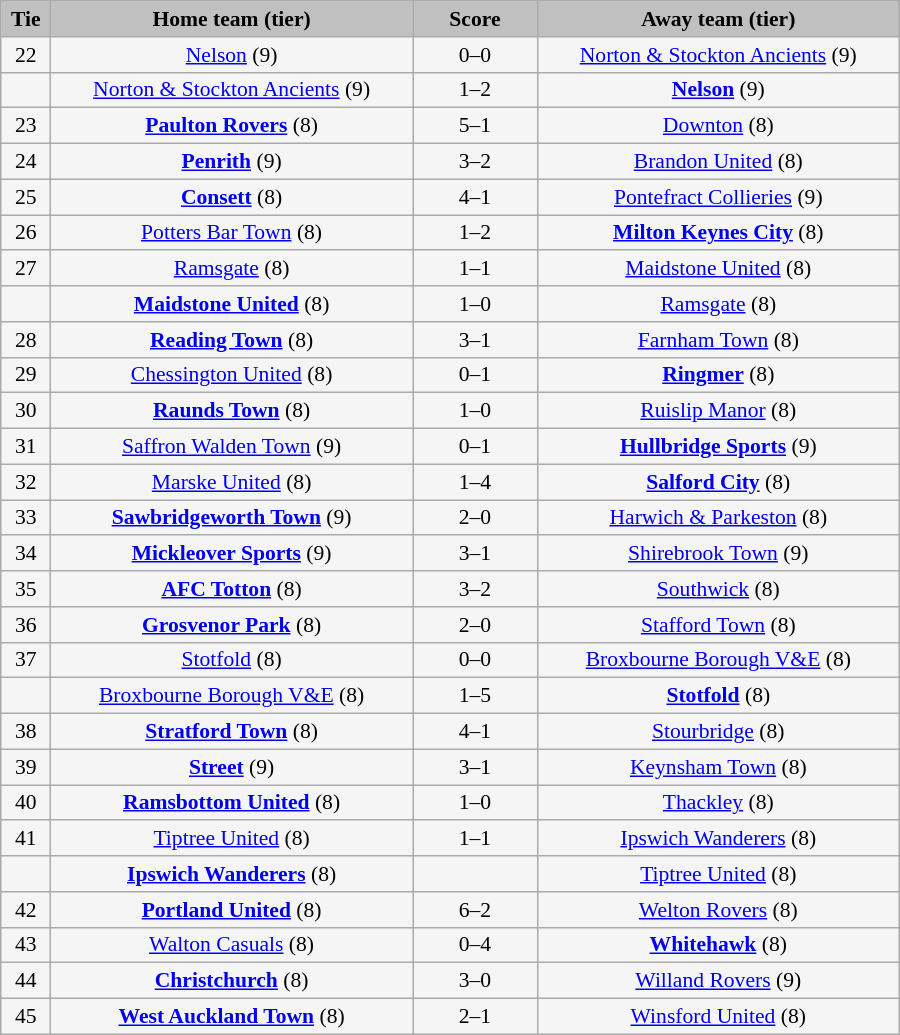<table class="wikitable" style="width: 600px; background:WhiteSmoke; text-align:center; font-size:90%">
<tr>
<td scope="col" style="width:  5.00%; background:silver;"><strong>Tie</strong></td>
<td scope="col" style="width: 36.25%; background:silver;"><strong>Home team (tier)</strong></td>
<td scope="col" style="width: 12.50%; background:silver;"><strong>Score</strong></td>
<td scope="col" style="width: 36.25%; background:silver;"><strong>Away team (tier)</strong></td>
</tr>
<tr>
<td>22</td>
<td><a href='#'>Nelson</a> (9)</td>
<td>0–0</td>
<td><a href='#'>Norton & Stockton Ancients</a> (9)</td>
</tr>
<tr>
<td><em></em></td>
<td><a href='#'>Norton & Stockton Ancients</a> (9)</td>
<td>1–2</td>
<td><strong><a href='#'>Nelson</a></strong> (9)</td>
</tr>
<tr>
<td>23</td>
<td><strong><a href='#'>Paulton Rovers</a></strong> (8)</td>
<td>5–1</td>
<td><a href='#'>Downton</a> (8)</td>
</tr>
<tr>
<td>24</td>
<td><strong><a href='#'>Penrith</a></strong> (9)</td>
<td>3–2</td>
<td><a href='#'>Brandon United</a> (8)</td>
</tr>
<tr>
<td>25</td>
<td><strong><a href='#'>Consett</a></strong> (8)</td>
<td>4–1</td>
<td><a href='#'>Pontefract Collieries</a> (9)</td>
</tr>
<tr>
<td>26</td>
<td><a href='#'>Potters Bar Town</a> (8)</td>
<td>1–2</td>
<td><strong><a href='#'>Milton Keynes City</a></strong> (8)</td>
</tr>
<tr>
<td>27</td>
<td><a href='#'>Ramsgate</a> (8)</td>
<td>1–1</td>
<td><a href='#'>Maidstone United</a> (8)</td>
</tr>
<tr>
<td><em></em></td>
<td><strong><a href='#'>Maidstone United</a></strong> (8)</td>
<td>1–0</td>
<td><a href='#'>Ramsgate</a> (8)</td>
</tr>
<tr>
<td>28</td>
<td><strong><a href='#'>Reading Town</a></strong> (8)</td>
<td>3–1</td>
<td><a href='#'>Farnham Town</a> (8)</td>
</tr>
<tr>
<td>29</td>
<td><a href='#'>Chessington United</a> (8)</td>
<td>0–1</td>
<td><strong><a href='#'>Ringmer</a></strong> (8)</td>
</tr>
<tr>
<td>30</td>
<td><strong><a href='#'>Raunds Town</a></strong> (8)</td>
<td>1–0</td>
<td><a href='#'>Ruislip Manor</a> (8)</td>
</tr>
<tr>
<td>31</td>
<td><a href='#'>Saffron Walden Town</a> (9)</td>
<td>0–1</td>
<td><strong><a href='#'>Hullbridge Sports</a></strong> (9)</td>
</tr>
<tr>
<td>32</td>
<td><a href='#'>Marske United</a> (8)</td>
<td>1–4</td>
<td><strong><a href='#'>Salford City</a></strong> (8)</td>
</tr>
<tr>
<td>33</td>
<td><strong><a href='#'>Sawbridgeworth Town</a></strong> (9)</td>
<td>2–0</td>
<td><a href='#'>Harwich & Parkeston</a> (8)</td>
</tr>
<tr>
<td>34</td>
<td><strong><a href='#'>Mickleover Sports</a></strong> (9)</td>
<td>3–1</td>
<td><a href='#'>Shirebrook Town</a> (9)</td>
</tr>
<tr>
<td>35</td>
<td><strong><a href='#'>AFC Totton</a></strong> (8)</td>
<td>3–2</td>
<td><a href='#'>Southwick</a> (8)</td>
</tr>
<tr>
<td>36</td>
<td><strong><a href='#'>Grosvenor Park</a></strong> (8)</td>
<td>2–0</td>
<td><a href='#'>Stafford Town</a> (8)</td>
</tr>
<tr>
<td>37</td>
<td><a href='#'>Stotfold</a> (8)</td>
<td>0–0</td>
<td><a href='#'>Broxbourne Borough V&E</a> (8)</td>
</tr>
<tr>
<td><em></em></td>
<td><a href='#'>Broxbourne Borough V&E</a> (8)</td>
<td>1–5</td>
<td><strong><a href='#'>Stotfold</a></strong> (8)</td>
</tr>
<tr>
<td>38</td>
<td><strong><a href='#'>Stratford Town</a></strong> (8)</td>
<td>4–1</td>
<td><a href='#'>Stourbridge</a> (8)</td>
</tr>
<tr>
<td>39</td>
<td><strong><a href='#'>Street</a></strong> (9)</td>
<td>3–1</td>
<td><a href='#'>Keynsham Town</a> (8)</td>
</tr>
<tr>
<td>40</td>
<td><strong><a href='#'>Ramsbottom United</a></strong> (8)</td>
<td>1–0</td>
<td><a href='#'>Thackley</a> (8)</td>
</tr>
<tr>
<td>41</td>
<td><a href='#'>Tiptree United</a> (8)</td>
<td>1–1</td>
<td><a href='#'>Ipswich Wanderers</a> (8)</td>
</tr>
<tr>
<td><em></em></td>
<td><strong><a href='#'>Ipswich Wanderers</a></strong> (8)</td>
<td></td>
<td><a href='#'>Tiptree United</a> (8)</td>
</tr>
<tr>
<td>42</td>
<td><strong><a href='#'>Portland United</a></strong> (8)</td>
<td>6–2</td>
<td><a href='#'>Welton Rovers</a> (8)</td>
</tr>
<tr>
<td>43</td>
<td><a href='#'>Walton Casuals</a> (8)</td>
<td>0–4</td>
<td><strong><a href='#'>Whitehawk</a></strong> (8)</td>
</tr>
<tr>
<td>44</td>
<td><strong><a href='#'>Christchurch</a></strong> (8)</td>
<td>3–0</td>
<td><a href='#'>Willand Rovers</a> (9)</td>
</tr>
<tr>
<td>45</td>
<td><strong><a href='#'>West Auckland Town</a></strong> (8)</td>
<td>2–1</td>
<td><a href='#'>Winsford United</a> (8)</td>
</tr>
</table>
